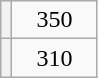<table class="wikitable">
<tr>
<th></th>
<td style="padding-left: 1em; padding-right: 1em;">350</td>
</tr>
<tr>
<th></th>
<td style="padding-left: 1em; padding-right: 1em;">310</td>
</tr>
</table>
